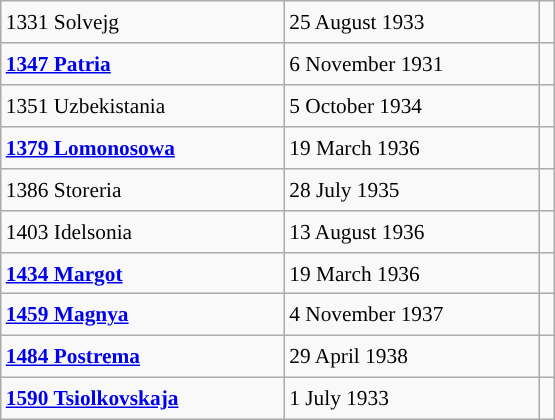<table class="wikitable" style="font-size: 89%; float: left; width: 26em; margin-right: 1em; height: 280px;">
<tr>
<td>1331 Solvejg</td>
<td>25 August 1933</td>
<td></td>
</tr>
<tr>
<td><strong><a href='#'>1347 Patria</a></strong></td>
<td>6 November 1931</td>
<td></td>
</tr>
<tr>
<td>1351 Uzbekistania</td>
<td>5 October 1934</td>
<td></td>
</tr>
<tr>
<td><strong><a href='#'>1379 Lomonosowa</a></strong></td>
<td>19 March 1936</td>
<td></td>
</tr>
<tr>
<td>1386 Storeria</td>
<td>28 July 1935</td>
<td></td>
</tr>
<tr>
<td>1403 Idelsonia</td>
<td>13 August 1936</td>
<td></td>
</tr>
<tr>
<td><strong><a href='#'>1434 Margot</a></strong></td>
<td>19 March 1936</td>
<td></td>
</tr>
<tr>
<td><strong><a href='#'>1459 Magnya</a></strong></td>
<td>4 November 1937</td>
<td></td>
</tr>
<tr>
<td><strong><a href='#'>1484 Postrema</a></strong></td>
<td>29 April 1938</td>
<td></td>
</tr>
<tr>
<td><strong><a href='#'>1590 Tsiolkovskaja</a></strong></td>
<td>1 July 1933</td>
<td></td>
</tr>
</table>
